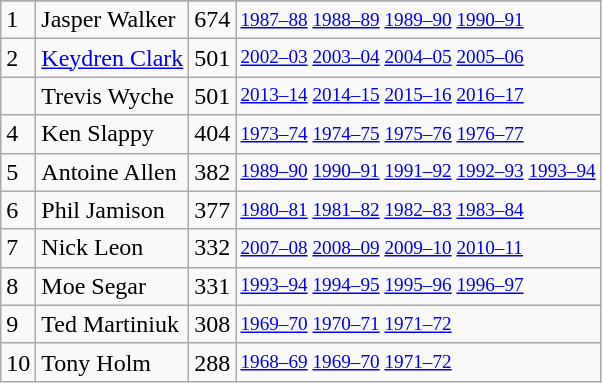<table class="wikitable">
<tr>
</tr>
<tr>
<td>1</td>
<td>Jasper Walker</td>
<td>674</td>
<td style="font-size:80%;"><a href='#'>1987–88</a> <a href='#'>1988–89</a> <a href='#'>1989–90</a> <a href='#'>1990–91</a></td>
</tr>
<tr>
<td>2</td>
<td><a href='#'>Keydren Clark</a></td>
<td>501</td>
<td style="font-size:80%;"><a href='#'>2002–03</a> <a href='#'>2003–04</a> <a href='#'>2004–05</a> <a href='#'>2005–06</a></td>
</tr>
<tr>
<td></td>
<td>Trevis Wyche</td>
<td>501</td>
<td style="font-size:80%;"><a href='#'>2013–14</a> <a href='#'>2014–15</a> <a href='#'>2015–16</a> <a href='#'>2016–17</a></td>
</tr>
<tr>
<td>4</td>
<td>Ken Slappy</td>
<td>404</td>
<td style="font-size:80%;"><a href='#'>1973–74</a> <a href='#'>1974–75</a> <a href='#'>1975–76</a> <a href='#'>1976–77</a></td>
</tr>
<tr>
<td>5</td>
<td>Antoine Allen</td>
<td>382</td>
<td style="font-size:80%;"><a href='#'>1989–90</a> <a href='#'>1990–91</a> <a href='#'>1991–92</a> <a href='#'>1992–93</a> <a href='#'>1993–94</a></td>
</tr>
<tr>
<td>6</td>
<td>Phil Jamison</td>
<td>377</td>
<td style="font-size:80%;"><a href='#'>1980–81</a> <a href='#'>1981–82</a> <a href='#'>1982–83</a> <a href='#'>1983–84</a></td>
</tr>
<tr>
<td>7</td>
<td>Nick Leon</td>
<td>332</td>
<td style="font-size:80%;"><a href='#'>2007–08</a> <a href='#'>2008–09</a> <a href='#'>2009–10</a> <a href='#'>2010–11</a></td>
</tr>
<tr>
<td>8</td>
<td>Moe Segar</td>
<td>331</td>
<td style="font-size:80%;"><a href='#'>1993–94</a> <a href='#'>1994–95</a> <a href='#'>1995–96</a> <a href='#'>1996–97</a></td>
</tr>
<tr>
<td>9</td>
<td>Ted Martiniuk</td>
<td>308</td>
<td style="font-size:80%;"><a href='#'>1969–70</a> <a href='#'>1970–71</a> <a href='#'>1971–72</a></td>
</tr>
<tr>
<td>10</td>
<td>Tony Holm</td>
<td>288</td>
<td style="font-size:80%;"><a href='#'>1968–69</a> <a href='#'>1969–70</a> <a href='#'>1971–72</a></td>
</tr>
</table>
